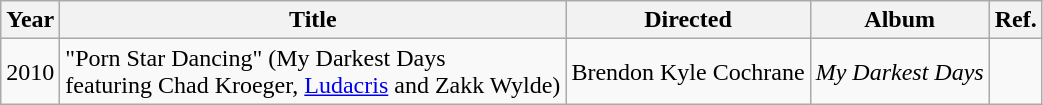<table class="wikitable">
<tr>
<th>Year</th>
<th>Title</th>
<th>Directed</th>
<th>Album</th>
<th>Ref.</th>
</tr>
<tr>
<td>2010</td>
<td>"Porn Star Dancing" (My Darkest Days<br>featuring Chad Kroeger, <a href='#'>Ludacris</a> and Zakk Wylde)</td>
<td>Brendon Kyle Cochrane</td>
<td><em>My Darkest Days</em></td>
<td></td>
</tr>
</table>
